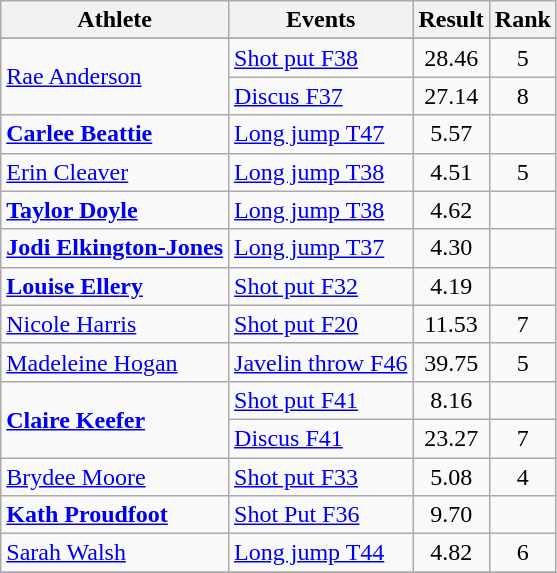<table class=wikitable>
<tr>
<th>Athlete</th>
<th>Events</th>
<th>Result</th>
<th>Rank</th>
</tr>
<tr>
</tr>
<tr>
<td rowspan=2><a href='#'>Rae Anderson</a></td>
<td><a href='#'>Shot put F38</a></td>
<td align="center">28.46</td>
<td align="center">5</td>
</tr>
<tr>
<td><a href='#'>Discus F37</a></td>
<td align="center">27.14</td>
<td align="center">8</td>
</tr>
<tr>
<td><strong><a href='#'>Carlee Beattie</a></strong></td>
<td><a href='#'>Long jump T47</a></td>
<td align="center">5.57</td>
<td align="center"></td>
</tr>
<tr>
<td><a href='#'>Erin Cleaver</a></td>
<td><a href='#'>Long jump T38</a></td>
<td align="center">4.51</td>
<td align="center">5</td>
</tr>
<tr>
<td><strong><a href='#'>Taylor Doyle</a></strong></td>
<td><a href='#'>Long jump T38</a></td>
<td align="center">4.62</td>
<td align="center"></td>
</tr>
<tr>
<td><strong><a href='#'>Jodi Elkington-Jones</a></strong></td>
<td><a href='#'>Long jump T37</a></td>
<td align="center">4.30</td>
<td align="center"></td>
</tr>
<tr>
<td><strong><a href='#'>Louise Ellery</a></strong></td>
<td><a href='#'>Shot put F32</a></td>
<td align="center">4.19</td>
<td align="center"></td>
</tr>
<tr>
<td><a href='#'>Nicole Harris</a></td>
<td><a href='#'>Shot put F20</a></td>
<td align="center">11.53</td>
<td align="center">7</td>
</tr>
<tr>
<td><a href='#'>Madeleine Hogan</a></td>
<td><a href='#'>Javelin throw F46</a></td>
<td align="center">39.75</td>
<td align="center">5</td>
</tr>
<tr>
<td rowspan=2><strong><a href='#'>Claire Keefer</a></strong></td>
<td><a href='#'>Shot put F41</a></td>
<td align="center">8.16</td>
<td align="center"></td>
</tr>
<tr>
<td><a href='#'>Discus F41</a></td>
<td align="center">23.27</td>
<td align="center">7</td>
</tr>
<tr>
<td><a href='#'>Brydee Moore</a></td>
<td><a href='#'>Shot put F33</a></td>
<td align="center">5.08</td>
<td align="center">4</td>
</tr>
<tr>
<td><strong><a href='#'>Kath Proudfoot</a></strong></td>
<td><a href='#'>Shot Put F36</a></td>
<td align="center">9.70</td>
<td align="center"></td>
</tr>
<tr>
<td><a href='#'>Sarah Walsh</a></td>
<td><a href='#'>Long jump T44</a></td>
<td align="center">4.82</td>
<td align="center">6</td>
</tr>
<tr>
</tr>
</table>
